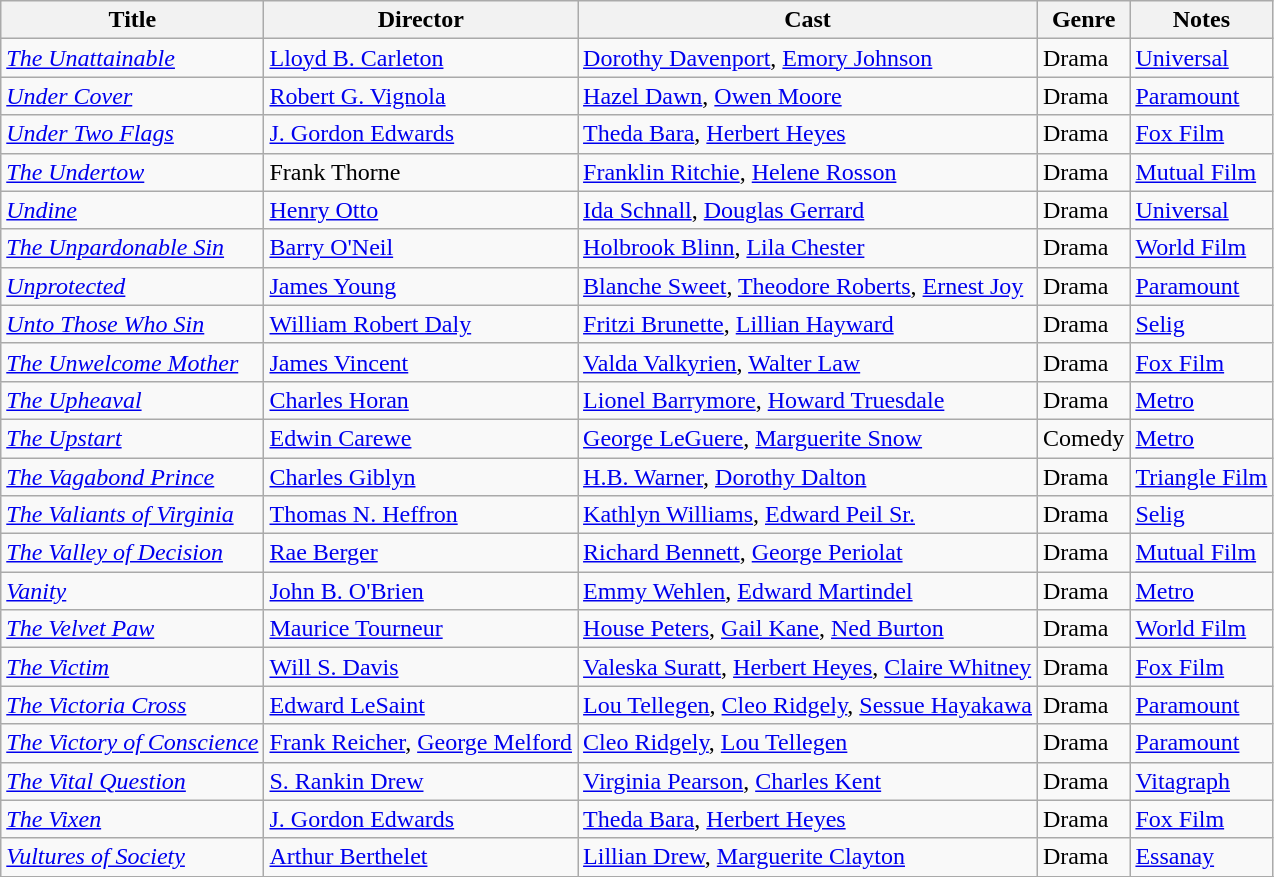<table class="wikitable">
<tr>
<th>Title</th>
<th>Director</th>
<th>Cast</th>
<th>Genre</th>
<th>Notes</th>
</tr>
<tr>
<td><em><a href='#'>The Unattainable</a></em></td>
<td><a href='#'>Lloyd B. Carleton</a></td>
<td><a href='#'>Dorothy Davenport</a>, <a href='#'>Emory Johnson</a></td>
<td>Drama</td>
<td><a href='#'>Universal</a></td>
</tr>
<tr>
<td><em><a href='#'>Under Cover</a></em></td>
<td><a href='#'>Robert G. Vignola</a></td>
<td><a href='#'>Hazel Dawn</a>, <a href='#'>Owen Moore</a></td>
<td>Drama</td>
<td><a href='#'>Paramount</a></td>
</tr>
<tr>
<td><em><a href='#'>Under Two Flags</a></em></td>
<td><a href='#'>J. Gordon Edwards</a></td>
<td><a href='#'>Theda Bara</a>, <a href='#'>Herbert Heyes</a></td>
<td>Drama</td>
<td><a href='#'>Fox Film</a></td>
</tr>
<tr>
<td><em><a href='#'>The Undertow</a></em></td>
<td>Frank Thorne</td>
<td><a href='#'>Franklin Ritchie</a>, <a href='#'>Helene Rosson</a></td>
<td>Drama</td>
<td><a href='#'>Mutual Film</a></td>
</tr>
<tr>
<td><em><a href='#'>Undine</a></em></td>
<td><a href='#'>Henry Otto</a></td>
<td><a href='#'>Ida Schnall</a>, <a href='#'>Douglas Gerrard</a></td>
<td>Drama</td>
<td><a href='#'>Universal</a></td>
</tr>
<tr>
<td><em><a href='#'>The Unpardonable Sin</a></em></td>
<td><a href='#'>Barry O'Neil</a></td>
<td><a href='#'>Holbrook Blinn</a>, <a href='#'>Lila Chester</a></td>
<td>Drama</td>
<td><a href='#'>World Film</a></td>
</tr>
<tr>
<td><em><a href='#'>Unprotected</a></em></td>
<td><a href='#'>James Young</a></td>
<td><a href='#'>Blanche Sweet</a>, <a href='#'>Theodore Roberts</a>, <a href='#'>Ernest Joy</a></td>
<td>Drama</td>
<td><a href='#'>Paramount</a></td>
</tr>
<tr>
<td><em><a href='#'>Unto Those Who Sin</a></em></td>
<td><a href='#'>William Robert Daly</a></td>
<td><a href='#'>Fritzi Brunette</a>, <a href='#'>Lillian Hayward</a></td>
<td>Drama</td>
<td><a href='#'>Selig</a></td>
</tr>
<tr>
<td><em><a href='#'>The Unwelcome Mother</a></em></td>
<td><a href='#'>James Vincent</a></td>
<td><a href='#'>Valda Valkyrien</a>, <a href='#'>Walter Law</a></td>
<td>Drama</td>
<td><a href='#'>Fox Film</a></td>
</tr>
<tr>
<td><em><a href='#'>The Upheaval</a></em></td>
<td><a href='#'>Charles Horan</a></td>
<td><a href='#'>Lionel Barrymore</a>, <a href='#'>Howard Truesdale</a></td>
<td>Drama</td>
<td><a href='#'>Metro</a></td>
</tr>
<tr>
<td><em><a href='#'>The Upstart</a></em></td>
<td><a href='#'>Edwin Carewe</a></td>
<td><a href='#'>George LeGuere</a>, <a href='#'>Marguerite Snow</a></td>
<td>Comedy</td>
<td><a href='#'>Metro</a></td>
</tr>
<tr>
<td><em><a href='#'>The Vagabond Prince</a></em></td>
<td><a href='#'>Charles Giblyn</a></td>
<td><a href='#'>H.B. Warner</a>, <a href='#'>Dorothy Dalton</a></td>
<td>Drama</td>
<td><a href='#'>Triangle Film</a></td>
</tr>
<tr>
<td><em><a href='#'>The Valiants of Virginia</a></em></td>
<td><a href='#'>Thomas N. Heffron</a></td>
<td><a href='#'>Kathlyn Williams</a>, <a href='#'>Edward Peil Sr.</a></td>
<td>Drama</td>
<td><a href='#'>Selig</a></td>
</tr>
<tr>
<td><em><a href='#'>The Valley of Decision</a></em></td>
<td><a href='#'>Rae Berger</a></td>
<td><a href='#'>Richard Bennett</a>, <a href='#'>George Periolat</a></td>
<td>Drama</td>
<td><a href='#'>Mutual Film</a></td>
</tr>
<tr>
<td><em><a href='#'>Vanity</a></em></td>
<td><a href='#'>John B. O'Brien</a></td>
<td><a href='#'>Emmy Wehlen</a>, <a href='#'>Edward Martindel</a></td>
<td>Drama</td>
<td><a href='#'>Metro</a></td>
</tr>
<tr>
<td><em><a href='#'>The Velvet Paw</a></em></td>
<td><a href='#'>Maurice Tourneur</a></td>
<td><a href='#'>House Peters</a>, <a href='#'>Gail Kane</a>, <a href='#'>Ned Burton</a></td>
<td>Drama</td>
<td><a href='#'>World Film</a></td>
</tr>
<tr>
<td><em><a href='#'>The Victim</a></em></td>
<td><a href='#'>Will S. Davis</a></td>
<td><a href='#'>Valeska Suratt</a>, <a href='#'>Herbert Heyes</a>, <a href='#'>Claire Whitney</a></td>
<td>Drama</td>
<td><a href='#'>Fox Film</a></td>
</tr>
<tr>
<td><em><a href='#'>The Victoria Cross</a></em></td>
<td><a href='#'>Edward LeSaint</a></td>
<td><a href='#'>Lou Tellegen</a>, <a href='#'>Cleo Ridgely</a>, <a href='#'>Sessue Hayakawa</a></td>
<td>Drama</td>
<td><a href='#'>Paramount</a></td>
</tr>
<tr>
<td><em><a href='#'>The Victory of Conscience</a></em></td>
<td><a href='#'>Frank Reicher</a>, <a href='#'>George Melford</a></td>
<td><a href='#'>Cleo Ridgely</a>, <a href='#'>Lou Tellegen</a></td>
<td>Drama</td>
<td><a href='#'>Paramount</a></td>
</tr>
<tr>
<td><em><a href='#'>The Vital Question</a></em></td>
<td><a href='#'>S. Rankin Drew</a></td>
<td><a href='#'>Virginia Pearson</a>, <a href='#'>Charles Kent</a></td>
<td>Drama</td>
<td><a href='#'>Vitagraph</a></td>
</tr>
<tr>
<td><em><a href='#'>The Vixen</a></em></td>
<td><a href='#'>J. Gordon Edwards</a></td>
<td><a href='#'>Theda Bara</a>, <a href='#'>Herbert Heyes</a></td>
<td>Drama</td>
<td><a href='#'>Fox Film</a></td>
</tr>
<tr>
<td><em><a href='#'>Vultures of Society</a></em></td>
<td><a href='#'>Arthur Berthelet</a></td>
<td><a href='#'>Lillian Drew</a>, <a href='#'>Marguerite Clayton</a></td>
<td>Drama</td>
<td><a href='#'>Essanay</a></td>
</tr>
<tr>
</tr>
</table>
